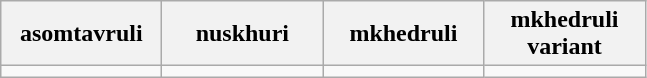<table class="wikitable" style="width:100">
<tr>
<th width="100">asomtavruli</th>
<th width="100">nuskhuri</th>
<th width="100">mkhedruli</th>
<th width="100">mkhedruli variant</th>
</tr>
<tr>
<td align="center"></td>
<td align="center"></td>
<td align="center"></td>
<td align="center"></td>
</tr>
</table>
